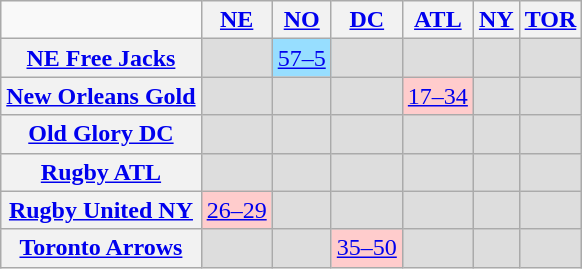<table class="wikitable" style="text-align:center;">
<tr>
<td></td>
<th><a href='#'>NE</a></th>
<th><a href='#'>NO</a></th>
<th><a href='#'>DC</a></th>
<th><a href='#'>ATL</a></th>
<th><a href='#'>NY</a></th>
<th><a href='#'>TOR</a></th>
</tr>
<tr>
<th><a href='#'>NE Free Jacks</a></th>
<td style="background:#ddd;"></td>
<td style="background:#97deff;"><a href='#'>57–5</a></td>
<td style="background:#ddd;"></td>
<td style="background:#ddd;"></td>
<td style="background:#ddd;"></td>
<td style="background:#ddd;"></td>
</tr>
<tr>
<th><a href='#'>New Orleans Gold</a></th>
<td style="background:#ddd;"></td>
<td style="background:#ddd;"></td>
<td style="background:#ddd;"></td>
<td style="background:#fcc;"><a href='#'>17–34</a></td>
<td style="background:#ddd;"></td>
<td style="background:#ddd;"></td>
</tr>
<tr>
<th><a href='#'>Old Glory DC</a></th>
<td style="background:#ddd;"></td>
<td style="background:#ddd;"></td>
<td style="background:#ddd;"></td>
<td style="background:#ddd;"></td>
<td style="background:#ddd;"></td>
<td style="background:#ddd;"></td>
</tr>
<tr>
<th><a href='#'>Rugby ATL</a></th>
<td style="background:#ddd;"></td>
<td style="background:#ddd;"></td>
<td style="background:#ddd;"></td>
<td style="background:#ddd;"></td>
<td style="background:#ddd;"></td>
<td style="background:#ddd;"></td>
</tr>
<tr>
<th><a href='#'>Rugby United NY</a></th>
<td style="background:#fcc;"><a href='#'>26–29</a></td>
<td style="background:#ddd;"></td>
<td style="background:#ddd;"></td>
<td style="background:#ddd;"></td>
<td style="background:#ddd;"></td>
<td style="background:#ddd;"></td>
</tr>
<tr>
<th><a href='#'>Toronto Arrows</a></th>
<td style="background:#ddd;"></td>
<td style="background:#ddd;"></td>
<td style="background:#fcc;"><a href='#'>35–50</a></td>
<td style="background:#ddd;"></td>
<td style="background:#ddd;"></td>
<td style="background:#ddd;"></td>
</tr>
</table>
